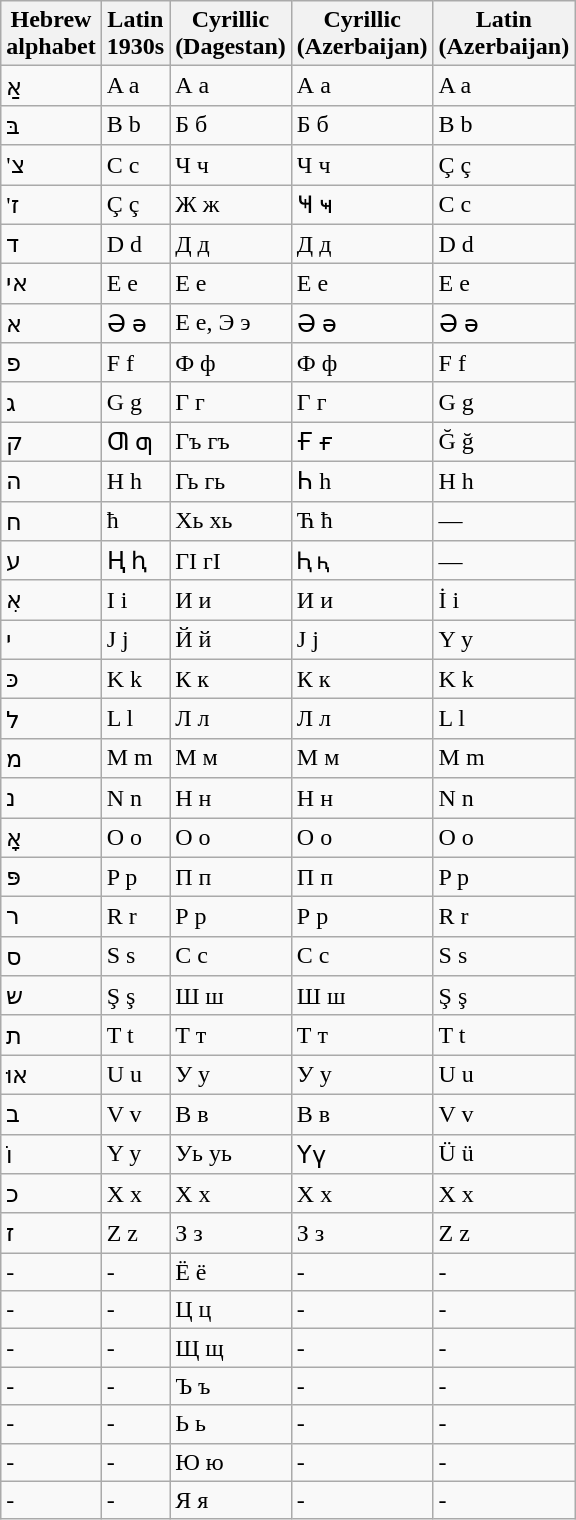<table class="wikitable">
<tr>
<th>Hebrew<br>alphabet</th>
<th>Latin <br>1930s</th>
<th>Cyrillic <br>(Dagestan)</th>
<th>Cyrillic <br>(Azerbaijan)</th>
<th>Latin <br>(Azerbaijan)</th>
</tr>
<tr>
<td>אַ</td>
<td>A a</td>
<td>А а</td>
<td>А а</td>
<td>A a</td>
</tr>
<tr>
<td>בּ</td>
<td>B b</td>
<td>Б б</td>
<td>Б б</td>
<td>B b</td>
</tr>
<tr>
<td>'צ</td>
<td>C c</td>
<td>Ч ч</td>
<td>Ч ч</td>
<td>Ç ç</td>
</tr>
<tr>
<td>'ז</td>
<td>Ç ç</td>
<td>Ж ж</td>
<td>Ҹ ҹ</td>
<td>C c</td>
</tr>
<tr>
<td>ד</td>
<td>D d</td>
<td>Д д</td>
<td>Д д</td>
<td>D d</td>
</tr>
<tr>
<td>אי</td>
<td>E e</td>
<td>Е е</td>
<td>Е е</td>
<td>E e</td>
</tr>
<tr>
<td>א</td>
<td>Ə ə</td>
<td>Е е, Э э</td>
<td>Ə ə</td>
<td>Ə ə</td>
</tr>
<tr>
<td>פ</td>
<td>F f</td>
<td>Ф ф</td>
<td>Ф ф</td>
<td>F f</td>
</tr>
<tr>
<td>ג</td>
<td>G g</td>
<td>Г г</td>
<td>Г г</td>
<td>G g</td>
</tr>
<tr>
<td>ק</td>
<td>Ƣ ƣ</td>
<td>Гъ гъ</td>
<td>Ғ ғ</td>
<td>Ğ ğ</td>
</tr>
<tr>
<td>ה</td>
<td>H h</td>
<td>Гь гь</td>
<td>Һ h</td>
<td>H h</td>
</tr>
<tr>
<td>ח</td>
<td><strong></strong> ħ</td>
<td>Хь хь</td>
<td>Ћ ћ</td>
<td>—</td>
</tr>
<tr>
<td>ע</td>
<td>Ⱨ ⱨ</td>
<td>ГI гI</td>
<td>Ԧ ԧ</td>
<td>—</td>
</tr>
<tr>
<td>אִ</td>
<td>I i</td>
<td>И и</td>
<td>И и</td>
<td>İ i</td>
</tr>
<tr>
<td>י</td>
<td>J j</td>
<td>Й й</td>
<td>Ј ј</td>
<td>Y y</td>
</tr>
<tr>
<td>כּ</td>
<td>K k</td>
<td>К к</td>
<td>К к</td>
<td>K k</td>
</tr>
<tr>
<td>ל</td>
<td>L l</td>
<td>Л л</td>
<td>Л л</td>
<td>L l</td>
</tr>
<tr>
<td>מ</td>
<td>M m</td>
<td>М м</td>
<td>М м</td>
<td>M m</td>
</tr>
<tr>
<td>נ</td>
<td>N n</td>
<td>Н н</td>
<td>Н н</td>
<td>N n</td>
</tr>
<tr>
<td>אָ</td>
<td>O o</td>
<td>О о</td>
<td>О о</td>
<td>O o</td>
</tr>
<tr>
<td>פּ</td>
<td>P p</td>
<td>П п</td>
<td>П п</td>
<td>P p</td>
</tr>
<tr>
<td>ר</td>
<td>R r</td>
<td>Р р</td>
<td>Р р</td>
<td>R r</td>
</tr>
<tr>
<td>ס</td>
<td>S s</td>
<td>С с</td>
<td>С с</td>
<td>S s</td>
</tr>
<tr>
<td>ש</td>
<td>Ş ş</td>
<td>Ш ш</td>
<td>Ш ш</td>
<td>Ş ş</td>
</tr>
<tr>
<td>ת</td>
<td>T t</td>
<td>Т т</td>
<td>Т т</td>
<td>T t</td>
</tr>
<tr>
<td>אוּ</td>
<td>U u</td>
<td>У у</td>
<td>У у</td>
<td>U u</td>
</tr>
<tr>
<td>ב</td>
<td>V v</td>
<td>В в</td>
<td>В в</td>
<td>V v</td>
</tr>
<tr>
<td>וֹ</td>
<td>Y y</td>
<td>Уь уь</td>
<td>Үү</td>
<td>Ü ü</td>
</tr>
<tr>
<td>כ</td>
<td>X x</td>
<td>Х х</td>
<td>Х х</td>
<td>X x</td>
</tr>
<tr>
<td>ז</td>
<td>Z z</td>
<td>З з</td>
<td>З з</td>
<td>Z z</td>
</tr>
<tr>
<td>-</td>
<td>-</td>
<td>Ё ё</td>
<td>-</td>
<td>-</td>
</tr>
<tr>
<td>-</td>
<td>-</td>
<td>Ц ц</td>
<td>-</td>
<td>-</td>
</tr>
<tr>
<td>-</td>
<td>-</td>
<td>Щ щ</td>
<td>-</td>
<td>-</td>
</tr>
<tr>
<td>-</td>
<td>-</td>
<td>Ъ ъ</td>
<td>-</td>
<td>-</td>
</tr>
<tr>
<td>-</td>
<td>-</td>
<td>Ь ь</td>
<td>-</td>
<td>-</td>
</tr>
<tr>
<td>-</td>
<td>-</td>
<td>Ю ю</td>
<td>-</td>
<td>-</td>
</tr>
<tr>
<td>-</td>
<td>-</td>
<td>Я я</td>
<td>-</td>
<td>-</td>
</tr>
</table>
